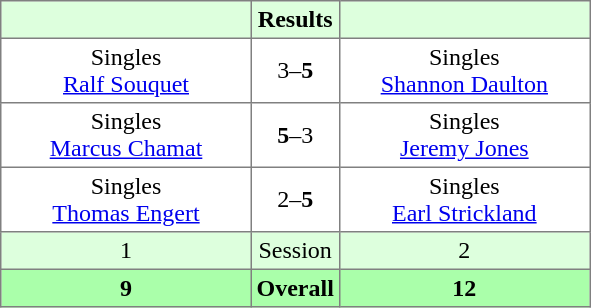<table border="1" cellpadding="3" style="border-collapse: collapse;">
<tr bgcolor="#ddffdd">
<th width="160"></th>
<th>Results</th>
<th width="160"></th>
</tr>
<tr>
<td align="center">Singles<br><a href='#'>Ralf Souquet</a></td>
<td align="center">3–<strong>5</strong></td>
<td align="center">Singles<br><a href='#'>Shannon Daulton</a></td>
</tr>
<tr>
<td align="center">Singles<br><a href='#'>Marcus Chamat</a></td>
<td align="center"><strong>5</strong>–3</td>
<td align="center">Singles<br><a href='#'>Jeremy Jones</a></td>
</tr>
<tr>
<td align="center">Singles<br><a href='#'>Thomas Engert</a></td>
<td align="center">2–<strong>5</strong></td>
<td align="center">Singles<br><a href='#'>Earl Strickland</a></td>
</tr>
<tr bgcolor="#ddffdd">
<td align="center">1</td>
<td align="center">Session</td>
<td align="center">2</td>
</tr>
<tr bgcolor="#aaffaa">
<th align="center">9</th>
<th align="center">Overall</th>
<th align="center">12</th>
</tr>
</table>
